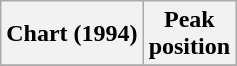<table class="wikitable plainrowheaders sortable" style="text-align:center;">
<tr>
<th scope="col">Chart (1994)</th>
<th scope="col">Peak<br>position</th>
</tr>
<tr>
</tr>
</table>
